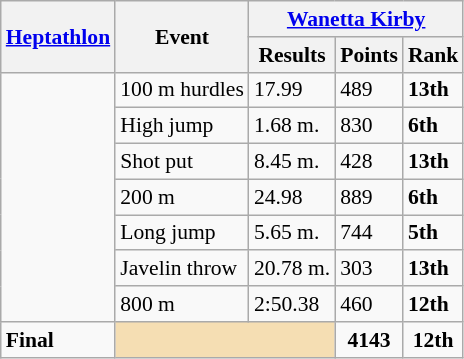<table class="wikitable" border="1" style="font-size:90%">
<tr>
<th rowspan=2><a href='#'>Heptathlon</a></th>
<th rowspan=2>Event</th>
<th colspan=3><a href='#'>Wanetta Kirby</a></th>
</tr>
<tr>
<th>Results</th>
<th>Points</th>
<th>Rank</th>
</tr>
<tr>
<td rowspan=7></td>
<td>100 m hurdles</td>
<td>17.99</td>
<td>489</td>
<td><strong>13th</strong></td>
</tr>
<tr>
<td>High jump</td>
<td>1.68 m.</td>
<td>830</td>
<td><strong>6th</strong></td>
</tr>
<tr>
<td>Shot put</td>
<td>8.45 m.</td>
<td>428</td>
<td><strong>13th</strong></td>
</tr>
<tr>
<td>200 m</td>
<td>24.98</td>
<td>889</td>
<td><strong>6th</strong></td>
</tr>
<tr>
<td>Long jump</td>
<td>5.65 m.</td>
<td>744</td>
<td><strong>5th</strong></td>
</tr>
<tr>
<td>Javelin throw</td>
<td>20.78 m.</td>
<td>303</td>
<td><strong>13th</strong></td>
</tr>
<tr>
<td>800 m</td>
<td>2:50.38</td>
<td>460</td>
<td><strong>12th</strong></td>
</tr>
<tr>
<td><strong>Final</strong></td>
<td colspan=2 bgcolor=wheat></td>
<td align=center><strong>4143</strong></td>
<td align=center><strong>12th</strong></td>
</tr>
</table>
